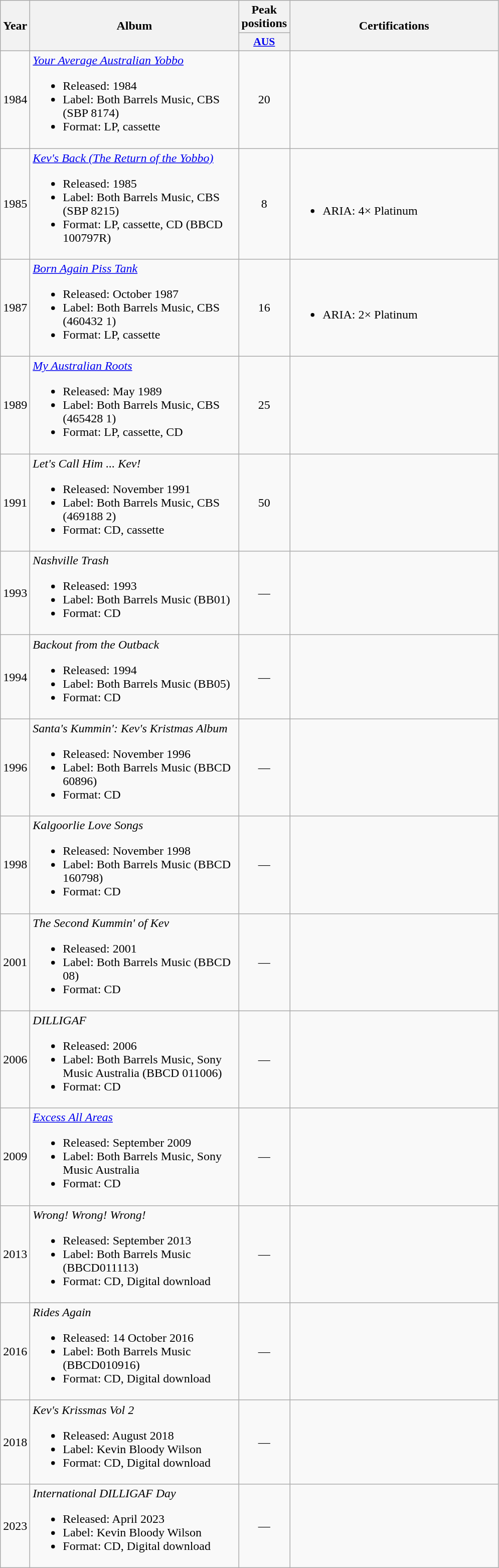<table class="wikitable">
<tr>
<th align="center" rowspan="2" width="10">Year</th>
<th align="center" rowspan="2" width="270">Album</th>
<th align="center" colspan="1" width="20">Peak positions</th>
<th align="center" rowspan="2" width="270">Certifications</th>
</tr>
<tr>
<th scope="col" style="width:3em;font-size:90%;"><a href='#'>AUS</a><br></th>
</tr>
<tr>
<td style="text-align:center;">1984</td>
<td><em><a href='#'>Your Average Australian Yobbo</a></em><br><ul><li>Released: 1984</li><li>Label: Both Barrels Music, CBS (SBP 8174)</li><li>Format: LP, cassette</li></ul></td>
<td style="text-align:center;">20</td>
<td></td>
</tr>
<tr>
<td style="text-align:center;">1985</td>
<td><em><a href='#'>Kev's Back (The Return of the Yobbo)</a></em><br><ul><li>Released: 1985</li><li>Label: Both Barrels Music, CBS (SBP 8215)</li><li>Format: LP, cassette, CD (BBCD 100797R)</li></ul></td>
<td style="text-align:center;">8</td>
<td><br><ul><li>ARIA: 4× Platinum</li></ul></td>
</tr>
<tr>
<td style="text-align:center;">1987</td>
<td><em><a href='#'>Born Again Piss Tank</a></em><br><ul><li>Released: October 1987</li><li>Label: Both Barrels Music, CBS (460432 1)</li><li>Format: LP, cassette</li></ul></td>
<td style="text-align:center;">16</td>
<td><br><ul><li>ARIA: 2× Platinum</li></ul></td>
</tr>
<tr>
<td style="text-align:center;">1989</td>
<td><em><a href='#'>My Australian Roots</a></em><br><ul><li>Released: May 1989</li><li>Label: Both Barrels Music, CBS (465428 1)</li><li>Format: LP, cassette, CD</li></ul></td>
<td style="text-align:center;">25</td>
<td></td>
</tr>
<tr>
<td style="text-align:center;">1991</td>
<td><em>Let's Call Him ... Kev!</em><br><ul><li>Released: November 1991</li><li>Label: Both Barrels Music, CBS (469188 2)</li><li>Format: CD, cassette</li></ul></td>
<td style="text-align:center;">50</td>
<td></td>
</tr>
<tr>
<td style="text-align:center;">1993</td>
<td><em>Nashville Trash</em><br><ul><li>Released: 1993</li><li>Label: Both Barrels Music (BB01)</li><li>Format: CD</li></ul></td>
<td style="text-align:center;">—</td>
<td></td>
</tr>
<tr>
<td style="text-align:center;">1994</td>
<td><em>Backout from the Outback</em><br><ul><li>Released: 1994</li><li>Label: Both Barrels Music (BB05)</li><li>Format: CD</li></ul></td>
<td style="text-align:center;">—</td>
<td></td>
</tr>
<tr>
<td style="text-align:center;">1996</td>
<td><em>Santa's Kummin': Kev's Kristmas Album</em><br><ul><li>Released: November 1996</li><li>Label: Both Barrels Music (BBCD 60896)</li><li>Format: CD</li></ul></td>
<td style="text-align:center;">—</td>
<td></td>
</tr>
<tr>
<td style="text-align:center;">1998</td>
<td><em>Kalgoorlie Love Songs</em><br><ul><li>Released: November 1998</li><li>Label: Both Barrels Music (BBCD 160798)</li><li>Format: CD</li></ul></td>
<td style="text-align:center;">—</td>
<td></td>
</tr>
<tr>
<td style="text-align:center;">2001</td>
<td><em>The Second Kummin' of Kev</em><br><ul><li>Released: 2001</li><li>Label: Both Barrels Music (BBCD 08)</li><li>Format: CD</li></ul></td>
<td style="text-align:center;">—</td>
<td></td>
</tr>
<tr>
<td style="text-align:center;">2006</td>
<td><em>DILLIGAF</em><br><ul><li>Released: 2006</li><li>Label: Both Barrels Music, Sony Music Australia (BBCD 011006)</li><li>Format: CD</li></ul></td>
<td style="text-align:center;">—</td>
<td></td>
</tr>
<tr>
<td style="text-align:center;">2009</td>
<td><em><a href='#'>Excess All Areas</a></em><br><ul><li>Released: September 2009</li><li>Label: Both Barrels Music, Sony Music Australia</li><li>Format: CD</li></ul></td>
<td style="text-align:center;">—</td>
<td></td>
</tr>
<tr>
<td style="text-align:center;">2013</td>
<td><em>Wrong! Wrong! Wrong!</em><br><ul><li>Released: September 2013</li><li>Label: Both Barrels Music (BBCD011113)</li><li>Format: CD, Digital download</li></ul></td>
<td style="text-align:center;">—</td>
<td></td>
</tr>
<tr>
<td style="text-align:center;">2016</td>
<td><em>Rides Again</em><br><ul><li>Released: 14 October 2016</li><li>Label: Both Barrels Music (BBCD010916)</li><li>Format: CD, Digital download</li></ul></td>
<td style="text-align:center;">—</td>
<td></td>
</tr>
<tr>
<td style="text-align:center;">2018</td>
<td><em>Kev's Krissmas Vol 2</em><br><ul><li>Released: August 2018</li><li>Label: Kevin Bloody Wilson</li><li>Format: CD, Digital download</li></ul></td>
<td style="text-align:center;">—</td>
<td></td>
</tr>
<tr>
<td style="text-align:center;">2023</td>
<td><em>International DILLIGAF Day</em><br><ul><li>Released: April 2023</li><li>Label: Kevin Bloody Wilson</li><li>Format: CD, Digital download</li></ul></td>
<td style="text-align:center;">—</td>
<td></td>
</tr>
</table>
